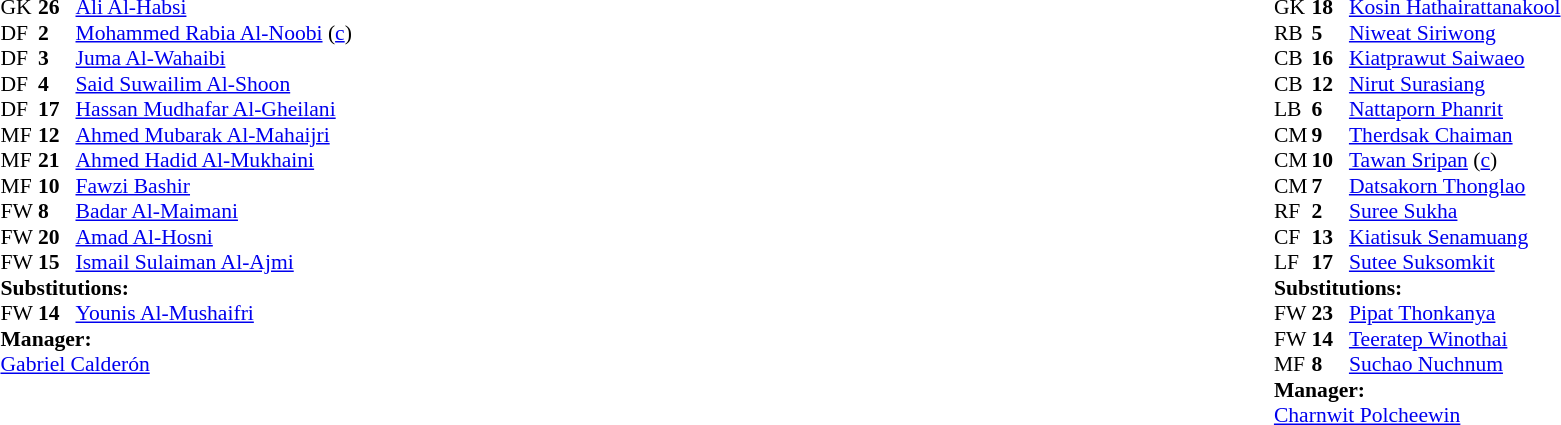<table width="100%">
<tr>
<td valign="top" width="50%"><br><table style="font-size: 90%" cellspacing="0" cellpadding="0">
<tr>
<th width="25"></th>
<th width="25"></th>
</tr>
<tr>
<td>GK</td>
<td><strong>26</strong></td>
<td><a href='#'>Ali Al-Habsi</a></td>
<td></td>
<td></td>
</tr>
<tr>
<td>DF</td>
<td><strong>2</strong></td>
<td><a href='#'>Mohammed Rabia Al-Noobi</a> (<a href='#'>c</a>)</td>
<td></td>
<td></td>
</tr>
<tr>
<td>DF</td>
<td><strong>3</strong></td>
<td><a href='#'>Juma Al-Wahaibi</a></td>
<td></td>
<td></td>
</tr>
<tr>
<td>DF</td>
<td><strong>4</strong></td>
<td><a href='#'>Said Suwailim Al-Shoon</a></td>
<td></td>
<td></td>
</tr>
<tr>
<td>DF</td>
<td><strong>17</strong></td>
<td><a href='#'>Hassan Mudhafar Al-Gheilani</a></td>
<td></td>
<td></td>
</tr>
<tr>
<td>MF</td>
<td><strong>12</strong></td>
<td><a href='#'>Ahmed Mubarak Al-Mahaijri</a></td>
<td></td>
<td></td>
</tr>
<tr>
<td>MF</td>
<td><strong>21</strong></td>
<td><a href='#'>Ahmed Hadid Al-Mukhaini</a></td>
<td></td>
<td></td>
</tr>
<tr>
<td>MF</td>
<td><strong>10</strong></td>
<td><a href='#'>Fawzi Bashir</a></td>
<td></td>
<td></td>
</tr>
<tr>
<td>FW</td>
<td><strong>8</strong></td>
<td><a href='#'>Badar Al-Maimani</a></td>
<td></td>
<td></td>
</tr>
<tr>
<td>FW</td>
<td><strong>20</strong></td>
<td><a href='#'>Amad Al-Hosni</a></td>
<td></td>
<td></td>
</tr>
<tr>
<td>FW</td>
<td><strong>15</strong></td>
<td><a href='#'>Ismail Sulaiman Al-Ajmi</a></td>
<td></td>
<td></td>
</tr>
<tr>
<td colspan=3><strong>Substitutions:</strong></td>
</tr>
<tr>
<td>FW</td>
<td><strong>14</strong></td>
<td><a href='#'>Younis Al-Mushaifri</a></td>
<td></td>
<td></td>
</tr>
<tr>
<td colspan=3><strong>Manager:</strong></td>
</tr>
<tr>
<td colspan=3> <a href='#'>Gabriel Calderón</a></td>
</tr>
</table>
</td>
<td valign="top" width="50%"><br><table style="font-size: 90%" cellspacing="0" cellpadding="0" align="center">
<tr>
<th width=25></th>
<th width=25></th>
</tr>
<tr>
<td>GK</td>
<td><strong>18</strong></td>
<td><a href='#'>Kosin Hathairattanakool</a></td>
<td></td>
<td></td>
</tr>
<tr>
<td>RB</td>
<td><strong>5</strong></td>
<td><a href='#'>Niweat Siriwong</a></td>
<td></td>
<td></td>
</tr>
<tr>
<td>CB</td>
<td><strong>16</strong></td>
<td><a href='#'>Kiatprawut Saiwaeo</a></td>
<td></td>
<td></td>
</tr>
<tr>
<td>CB</td>
<td><strong>12</strong></td>
<td><a href='#'>Nirut Surasiang</a></td>
<td></td>
<td></td>
</tr>
<tr>
<td>LB</td>
<td><strong>6</strong></td>
<td><a href='#'>Nattaporn Phanrit</a></td>
<td></td>
<td></td>
</tr>
<tr>
<td>CM</td>
<td><strong>9</strong></td>
<td><a href='#'>Therdsak Chaiman</a></td>
<td></td>
<td></td>
</tr>
<tr>
<td>CM</td>
<td><strong>10</strong></td>
<td><a href='#'>Tawan Sripan</a> (<a href='#'>c</a>)</td>
<td></td>
<td></td>
</tr>
<tr>
<td>CM</td>
<td><strong>7</strong></td>
<td><a href='#'>Datsakorn Thonglao</a></td>
<td></td>
<td></td>
</tr>
<tr>
<td>RF</td>
<td><strong>2</strong></td>
<td><a href='#'>Suree Sukha</a></td>
<td></td>
<td></td>
</tr>
<tr>
<td>CF</td>
<td><strong>13</strong></td>
<td><a href='#'>Kiatisuk Senamuang</a></td>
<td></td>
<td></td>
</tr>
<tr>
<td>LF</td>
<td><strong>17</strong></td>
<td><a href='#'>Sutee Suksomkit</a></td>
<td></td>
<td></td>
</tr>
<tr>
<td colspan=3><strong>Substitutions:</strong></td>
</tr>
<tr>
<td>FW</td>
<td><strong>23</strong></td>
<td><a href='#'>Pipat Thonkanya</a></td>
<td></td>
<td></td>
</tr>
<tr>
<td>FW</td>
<td><strong>14</strong></td>
<td><a href='#'>Teeratep Winothai</a></td>
<td></td>
<td></td>
</tr>
<tr>
<td>MF</td>
<td><strong>8</strong></td>
<td><a href='#'>Suchao Nuchnum</a></td>
<td></td>
<td></td>
</tr>
<tr>
<td colspan=3><strong>Manager:</strong></td>
</tr>
<tr>
<td colspan=4><a href='#'>Charnwit Polcheewin</a></td>
</tr>
</table>
</td>
</tr>
</table>
